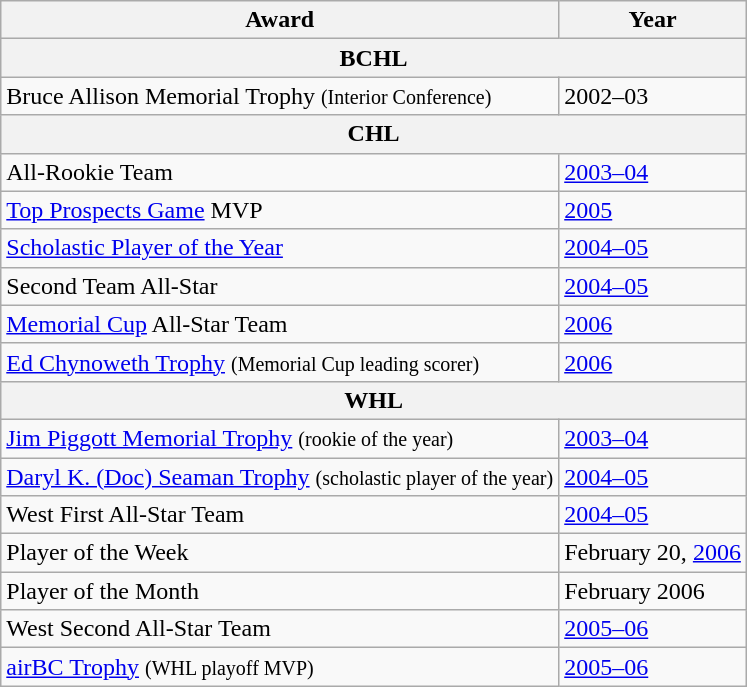<table class="wikitable" border="1">
<tr>
<th>Award</th>
<th>Year</th>
</tr>
<tr>
<th colspan="2">BCHL</th>
</tr>
<tr>
<td>Bruce Allison Memorial Trophy <small>(Interior Conference)</small></td>
<td>2002–03</td>
</tr>
<tr>
<th colspan="2">CHL</th>
</tr>
<tr>
<td>All-Rookie Team</td>
<td><a href='#'>2003–04</a></td>
</tr>
<tr>
<td><a href='#'>Top Prospects Game</a> MVP</td>
<td><a href='#'>2005</a></td>
</tr>
<tr>
<td><a href='#'>Scholastic Player of the Year</a></td>
<td><a href='#'>2004–05</a></td>
</tr>
<tr>
<td>Second Team All-Star</td>
<td><a href='#'>2004–05</a></td>
</tr>
<tr>
<td><a href='#'>Memorial Cup</a> All-Star Team</td>
<td><a href='#'>2006</a></td>
</tr>
<tr>
<td><a href='#'>Ed Chynoweth Trophy</a> <small>(Memorial Cup leading scorer)</small></td>
<td><a href='#'>2006</a></td>
</tr>
<tr>
<th colspan="2">WHL</th>
</tr>
<tr>
<td><a href='#'>Jim Piggott Memorial Trophy</a> <small>(rookie of the year)</small></td>
<td><a href='#'>2003–04</a></td>
</tr>
<tr>
<td><a href='#'>Daryl K. (Doc) Seaman Trophy</a> <small>(scholastic player of the year)</small></td>
<td><a href='#'>2004–05</a></td>
</tr>
<tr>
<td>West First All-Star Team</td>
<td><a href='#'>2004–05</a></td>
</tr>
<tr>
<td>Player of the Week</td>
<td>February 20, <a href='#'>2006</a></td>
</tr>
<tr>
<td>Player of the Month</td>
<td>February 2006</td>
</tr>
<tr>
<td>West Second All-Star Team</td>
<td><a href='#'>2005–06</a></td>
</tr>
<tr>
<td><a href='#'>airBC Trophy</a> <small>(WHL playoff MVP)</small></td>
<td><a href='#'>2005–06</a></td>
</tr>
</table>
